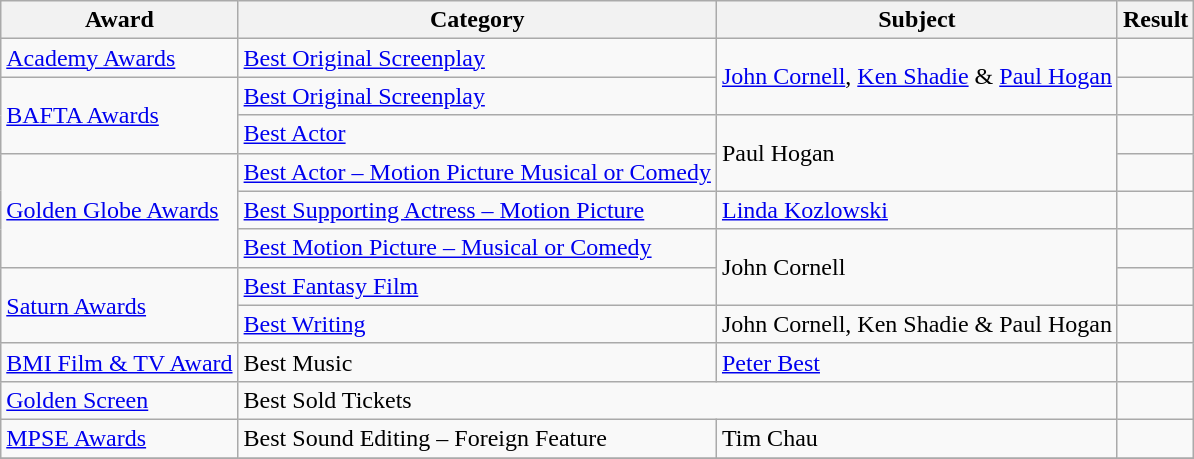<table class="wikitable">
<tr>
<th>Award</th>
<th>Category</th>
<th>Subject</th>
<th>Result</th>
</tr>
<tr>
<td><a href='#'>Academy Awards</a></td>
<td><a href='#'>Best Original Screenplay</a></td>
<td rowspan=2><a href='#'>John Cornell</a>, <a href='#'>Ken Shadie</a> & <a href='#'>Paul Hogan</a></td>
<td></td>
</tr>
<tr>
<td rowspan=2><a href='#'>BAFTA Awards</a></td>
<td><a href='#'>Best Original Screenplay</a></td>
<td></td>
</tr>
<tr>
<td><a href='#'>Best Actor</a></td>
<td rowspan=2>Paul Hogan</td>
<td></td>
</tr>
<tr>
<td rowspan=3><a href='#'>Golden Globe Awards</a></td>
<td><a href='#'>Best Actor – Motion Picture Musical or Comedy</a></td>
<td></td>
</tr>
<tr>
<td><a href='#'>Best Supporting Actress – Motion Picture</a></td>
<td><a href='#'>Linda Kozlowski</a></td>
<td></td>
</tr>
<tr>
<td><a href='#'>Best Motion Picture – Musical or Comedy</a></td>
<td rowspan=2>John Cornell</td>
<td></td>
</tr>
<tr>
<td rowspan=2><a href='#'>Saturn Awards</a></td>
<td><a href='#'>Best Fantasy Film</a></td>
<td></td>
</tr>
<tr>
<td><a href='#'>Best Writing</a></td>
<td>John Cornell, Ken Shadie & Paul Hogan</td>
<td></td>
</tr>
<tr>
<td><a href='#'>BMI Film & TV Award</a></td>
<td>Best Music</td>
<td><a href='#'>Peter Best</a></td>
<td></td>
</tr>
<tr>
<td><a href='#'>Golden Screen</a></td>
<td colspan=2>Best Sold Tickets</td>
<td></td>
</tr>
<tr>
<td><a href='#'>MPSE Awards</a></td>
<td>Best Sound Editing – Foreign Feature</td>
<td>Tim Chau</td>
<td></td>
</tr>
<tr>
</tr>
</table>
